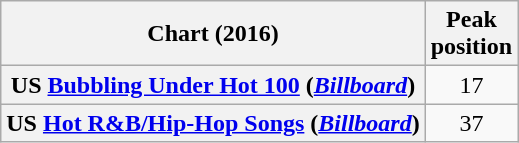<table class="wikitable sortable plainrowheaders" style="text-align:center">
<tr>
<th scope="col">Chart (2016)</th>
<th scope="col">Peak<br>position</th>
</tr>
<tr>
<th scope="row">US <a href='#'>Bubbling Under Hot 100</a> (<em><a href='#'>Billboard</a></em>)</th>
<td>17</td>
</tr>
<tr>
<th scope="row">US <a href='#'>Hot R&B/Hip-Hop Songs</a> (<em><a href='#'>Billboard</a></em>)</th>
<td>37</td>
</tr>
</table>
